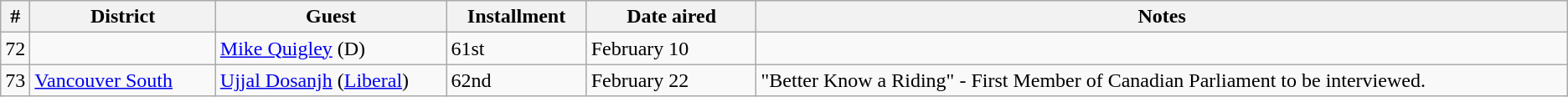<table class=wikitable>
<tr>
<th>#</th>
<th width="12%">District</th>
<th width="15%">Guest</th>
<th width="9%">Installment</th>
<th width="11%">Date aired</th>
<th width="53%">Notes</th>
</tr>
<tr>
<td>72</td>
<td></td>
<td><a href='#'>Mike Quigley</a> (D)</td>
<td>61st</td>
<td>February 10</td>
<td></td>
</tr>
<tr>
<td>73</td>
<td><a href='#'>Vancouver South</a></td>
<td><a href='#'>Ujjal Dosanjh</a> (<a href='#'>Liberal</a>)</td>
<td>62nd</td>
<td>February 22</td>
<td>"Better Know a Riding" - First Member of Canadian Parliament to be interviewed.</td>
</tr>
</table>
